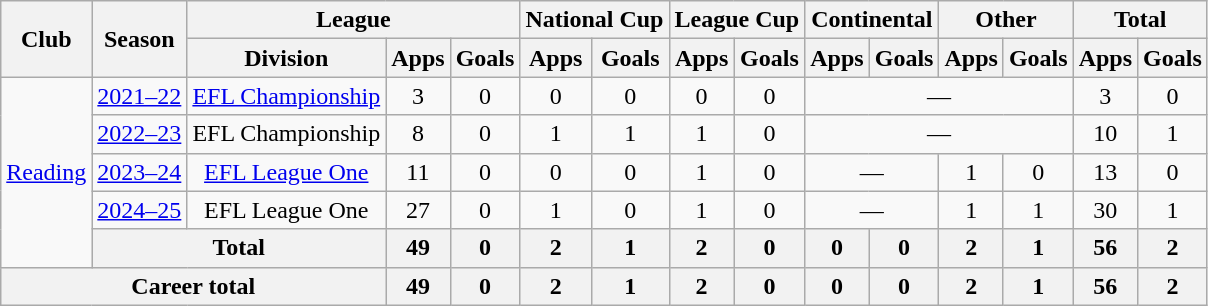<table class="wikitable" style="text-align:center">
<tr>
<th rowspan="2">Club</th>
<th rowspan="2">Season</th>
<th colspan="3">League</th>
<th colspan="2">National Cup</th>
<th colspan="2">League Cup</th>
<th colspan="2">Continental</th>
<th colspan="2">Other</th>
<th colspan="2">Total</th>
</tr>
<tr>
<th>Division</th>
<th>Apps</th>
<th>Goals</th>
<th>Apps</th>
<th>Goals</th>
<th>Apps</th>
<th>Goals</th>
<th>Apps</th>
<th>Goals</th>
<th>Apps</th>
<th>Goals</th>
<th>Apps</th>
<th>Goals</th>
</tr>
<tr>
<td rowspan="5"><a href='#'>Reading</a></td>
<td><a href='#'>2021–22</a></td>
<td><a href='#'>EFL Championship</a></td>
<td>3</td>
<td>0</td>
<td>0</td>
<td>0</td>
<td>0</td>
<td>0</td>
<td colspan="4">—</td>
<td>3</td>
<td>0</td>
</tr>
<tr>
<td><a href='#'>2022–23</a></td>
<td>EFL Championship</td>
<td>8</td>
<td>0</td>
<td>1</td>
<td>1</td>
<td>1</td>
<td>0</td>
<td colspan="4">—</td>
<td>10</td>
<td>1</td>
</tr>
<tr>
<td><a href='#'>2023–24</a></td>
<td><a href='#'>EFL League One</a></td>
<td>11</td>
<td>0</td>
<td>0</td>
<td>0</td>
<td>1</td>
<td>0</td>
<td colspan="2">—</td>
<td>1</td>
<td>0</td>
<td>13</td>
<td>0</td>
</tr>
<tr>
<td><a href='#'>2024–25</a></td>
<td>EFL League One</td>
<td>27</td>
<td>0</td>
<td>1</td>
<td>0</td>
<td>1</td>
<td>0</td>
<td colspan="2">—</td>
<td>1</td>
<td>1</td>
<td>30</td>
<td>1</td>
</tr>
<tr>
<th colspan="2">Total</th>
<th>49</th>
<th>0</th>
<th>2</th>
<th>1</th>
<th>2</th>
<th>0</th>
<th>0</th>
<th>0</th>
<th>2</th>
<th>1</th>
<th>56</th>
<th>2</th>
</tr>
<tr>
<th colspan="3">Career total</th>
<th>49</th>
<th>0</th>
<th>2</th>
<th>1</th>
<th>2</th>
<th>0</th>
<th>0</th>
<th>0</th>
<th>2</th>
<th>1</th>
<th>56</th>
<th>2</th>
</tr>
</table>
